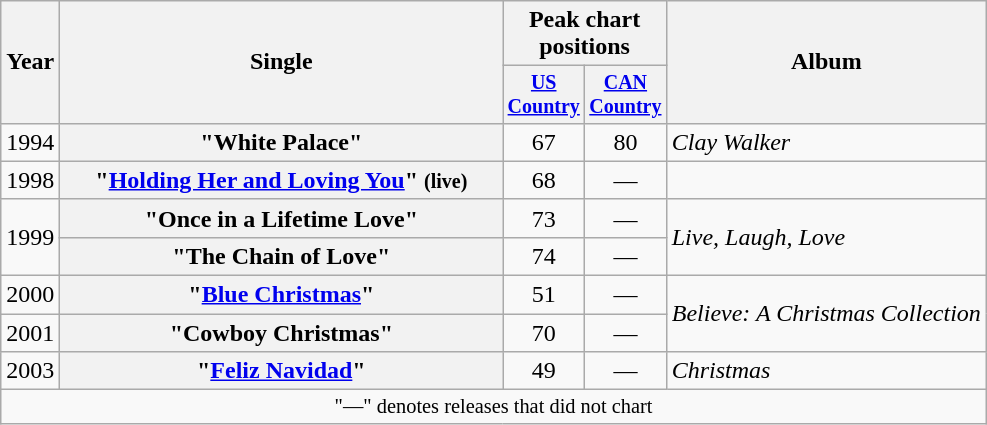<table class="wikitable plainrowheaders" style="text-align:center;">
<tr>
<th rowspan="2">Year</th>
<th rowspan="2" style="width:18em;">Single</th>
<th colspan="2">Peak chart<br>positions</th>
<th rowspan="2">Album</th>
</tr>
<tr style="font-size:smaller;">
<th width="45"><a href='#'>US Country</a><br></th>
<th width="45"><a href='#'>CAN Country</a><br></th>
</tr>
<tr>
<td>1994</td>
<th scope="row">"White Palace"</th>
<td>67</td>
<td>80</td>
<td align="left"><em>Clay Walker</em></td>
</tr>
<tr>
<td>1998</td>
<th scope="row">"<a href='#'>Holding Her and Loving You</a>" <small>(live)</small></th>
<td>68</td>
<td>—</td>
<td></td>
</tr>
<tr>
<td rowspan="2">1999</td>
<th scope="row">"Once in a Lifetime Love"</th>
<td>73</td>
<td>—</td>
<td align="left" rowspan="2"><em>Live, Laugh, Love</em></td>
</tr>
<tr>
<th scope="row">"The Chain of Love"</th>
<td>74</td>
<td>—</td>
</tr>
<tr>
<td>2000</td>
<th scope="row">"<a href='#'>Blue Christmas</a>"</th>
<td>51</td>
<td>—</td>
<td align="left" rowspan="2"><em>Believe: A Christmas Collection</em></td>
</tr>
<tr>
<td>2001</td>
<th scope="row">"Cowboy Christmas"</th>
<td>70</td>
<td>—</td>
</tr>
<tr>
<td>2003</td>
<th scope="row">"<a href='#'>Feliz Navidad</a>"</th>
<td>49</td>
<td>—</td>
<td align="left"><em>Christmas</em></td>
</tr>
<tr>
<td colspan="5" style="font-size:85%">"—" denotes releases that did not chart</td>
</tr>
</table>
